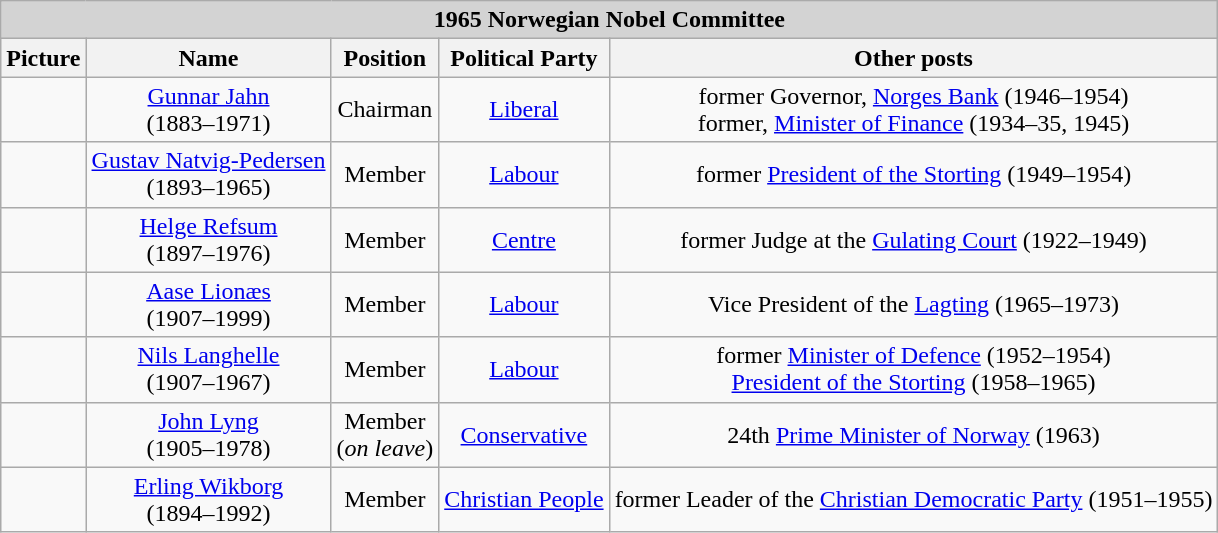<table class="wikitable sortable">
<tr>
<td style="background:lightgrey;white-space:nowrap" colspan="6" align="center"><strong>1965 Norwegian Nobel Committee</strong></td>
</tr>
<tr>
<th>Picture</th>
<th>Name</th>
<th>Position</th>
<th>Political Party</th>
<th>Other posts</th>
</tr>
<tr>
<td></td>
<td align="center"><a href='#'>Gunnar Jahn</a> <br>(1883–1971)</td>
<td align="center">Chairman</td>
<td align="center"><a href='#'>Liberal</a></td>
<td align="center">former Governor, <a href='#'>Norges Bank</a> (1946–1954)<br>former, <a href='#'>Minister of Finance</a> (1934–35, 1945)</td>
</tr>
<tr>
<td></td>
<td align="center"><a href='#'>Gustav Natvig-Pedersen</a> <br>(1893–1965)</td>
<td align="center">Member</td>
<td align="center"><a href='#'>Labour</a></td>
<td align="center">former <a href='#'>President of the Storting</a> (1949–1954)</td>
</tr>
<tr>
<td></td>
<td align="center"><a href='#'>Helge Refsum</a> <br>(1897–1976)</td>
<td align="center">Member</td>
<td align="center"><a href='#'>Centre</a></td>
<td align="center">former Judge at the <a href='#'>Gulating Court</a> (1922–1949)</td>
</tr>
<tr>
<td></td>
<td align="center"><a href='#'>Aase Lionæs</a> <br>(1907–1999)</td>
<td align="center">Member</td>
<td align="center"><a href='#'>Labour</a></td>
<td align="center">Vice President of the <a href='#'>Lagting</a> (1965–1973)</td>
</tr>
<tr>
<td></td>
<td align="center"><a href='#'>Nils Langhelle</a> <br>(1907–1967)</td>
<td align="center">Member</td>
<td align="center"><a href='#'>Labour</a></td>
<td align="center">former <a href='#'>Minister of Defence</a> (1952–1954)<br><a href='#'>President of the Storting</a> (1958–1965)</td>
</tr>
<tr>
<td></td>
<td align="center"><a href='#'>John Lyng</a> <br>(1905–1978)</td>
<td align="center">Member <br>(<em>on leave</em>)</td>
<td align="center"><a href='#'>Conservative</a></td>
<td align="center">24th <a href='#'>Prime Minister of Norway</a> (1963)</td>
</tr>
<tr>
<td></td>
<td align="center"><a href='#'>Erling Wikborg</a> <br>(1894–1992)</td>
<td align="center">Member</td>
<td align="center"><a href='#'>Christian People</a></td>
<td align="center">former Leader of the <a href='#'>Christian Democratic Party</a> (1951–1955)</td>
</tr>
</table>
